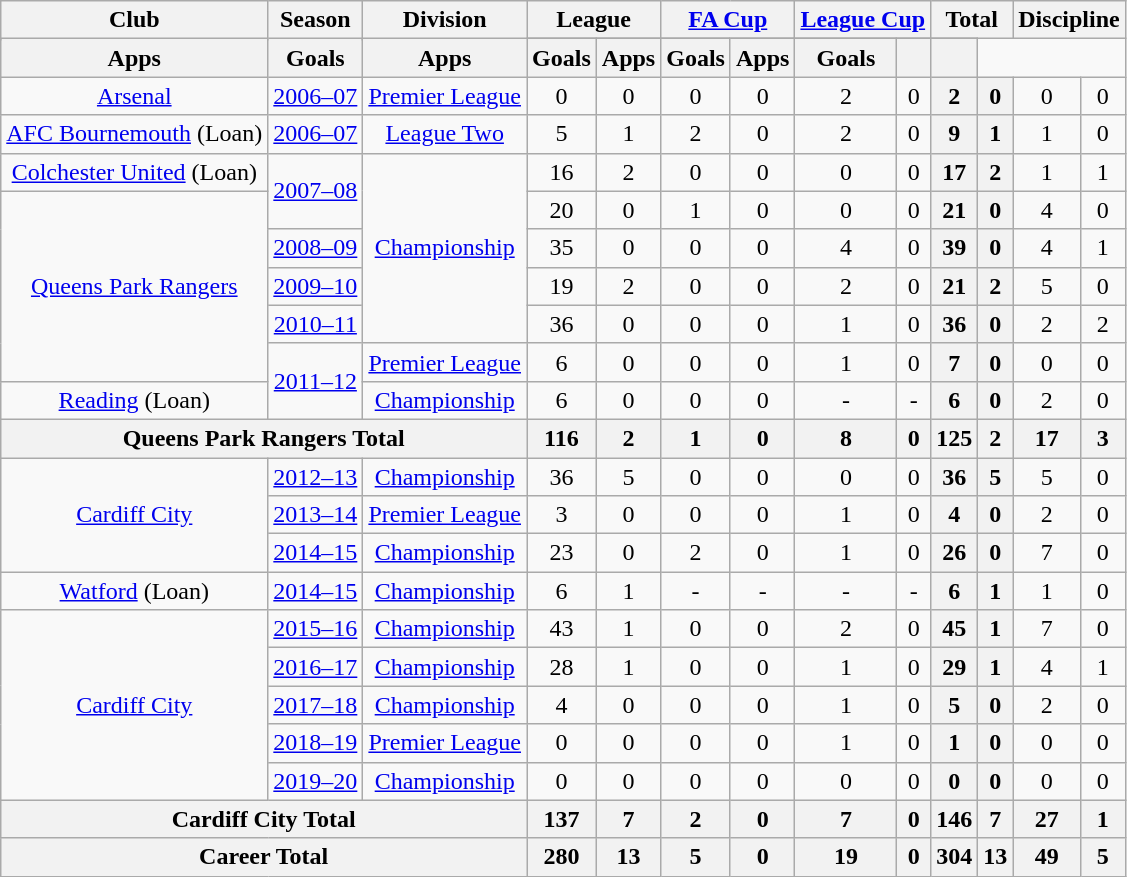<table class="wikitable" style="text-align: center;">
<tr>
<th rowspan="2">Club</th>
<th rowspan="2">Season</th>
<th rowspan="2">Division</th>
<th colspan="2">League</th>
<th colspan="2"><a href='#'>FA Cup</a></th>
<th colspan="2"><a href='#'>League Cup</a></th>
<th colspan="2">Total</th>
<th colspan="2">Discipline</th>
</tr>
<tr>
</tr>
<tr>
<th>Apps</th>
<th>Goals</th>
<th>Apps</th>
<th>Goals</th>
<th>Apps</th>
<th>Goals</th>
<th>Apps</th>
<th>Goals</th>
<th></th>
<th></th>
</tr>
<tr>
<td><a href='#'>Arsenal</a></td>
<td><a href='#'>2006–07</a></td>
<td><a href='#'>Premier League</a></td>
<td>0</td>
<td>0</td>
<td>0</td>
<td>0</td>
<td>2</td>
<td>0</td>
<th>2</th>
<th>0</th>
<td>0</td>
<td>0</td>
</tr>
<tr>
<td><a href='#'>AFC Bournemouth</a> (Loan)</td>
<td><a href='#'>2006–07</a></td>
<td><a href='#'>League Two</a></td>
<td>5</td>
<td>1</td>
<td>2</td>
<td>0</td>
<td>2</td>
<td>0</td>
<th>9</th>
<th>1</th>
<td>1</td>
<td>0</td>
</tr>
<tr>
<td><a href='#'>Colchester United</a> (Loan)</td>
<td rowspan="2"><a href='#'>2007–08</a></td>
<td rowspan="5"><a href='#'>Championship</a></td>
<td>16</td>
<td>2</td>
<td>0</td>
<td>0</td>
<td>0</td>
<td>0</td>
<th>17</th>
<th>2</th>
<td>1</td>
<td>1</td>
</tr>
<tr>
<td rowspan="5"><a href='#'>Queens Park Rangers</a></td>
<td>20</td>
<td>0</td>
<td>1</td>
<td>0</td>
<td>0</td>
<td>0</td>
<th>21</th>
<th>0</th>
<td>4</td>
<td>0</td>
</tr>
<tr>
<td><a href='#'>2008–09</a></td>
<td>35</td>
<td>0</td>
<td>0</td>
<td>0</td>
<td>4</td>
<td>0</td>
<th>39</th>
<th>0</th>
<td>4</td>
<td>1</td>
</tr>
<tr>
<td><a href='#'>2009–10</a></td>
<td>19</td>
<td>2</td>
<td>0</td>
<td>0</td>
<td>2</td>
<td>0</td>
<th>21</th>
<th>2</th>
<td>5</td>
<td>0</td>
</tr>
<tr>
<td><a href='#'>2010–11</a></td>
<td>36</td>
<td>0</td>
<td>0</td>
<td>0</td>
<td>1</td>
<td>0</td>
<th>36</th>
<th>0</th>
<td>2</td>
<td>2</td>
</tr>
<tr>
<td rowspan="2"><a href='#'>2011–12</a></td>
<td><a href='#'>Premier League</a></td>
<td>6</td>
<td>0</td>
<td>0</td>
<td>0</td>
<td>1</td>
<td>0</td>
<th>7</th>
<th>0</th>
<td>0</td>
<td>0</td>
</tr>
<tr>
<td><a href='#'>Reading</a> (Loan)</td>
<td><a href='#'>Championship</a></td>
<td>6</td>
<td>0</td>
<td>0</td>
<td>0</td>
<td>-</td>
<td>-</td>
<th>6</th>
<th>0</th>
<td>2</td>
<td>0</td>
</tr>
<tr>
<th colspan="3">Queens Park Rangers Total</th>
<th>116</th>
<th>2</th>
<th>1</th>
<th>0</th>
<th>8</th>
<th>0</th>
<th>125</th>
<th>2</th>
<th>17</th>
<th>3</th>
</tr>
<tr>
<td rowspan="3"><a href='#'>Cardiff City</a></td>
<td><a href='#'>2012–13</a></td>
<td><a href='#'>Championship</a></td>
<td>36</td>
<td>5</td>
<td>0</td>
<td>0</td>
<td>0</td>
<td>0</td>
<th>36</th>
<th>5</th>
<td>5</td>
<td>0</td>
</tr>
<tr>
<td><a href='#'>2013–14</a></td>
<td><a href='#'>Premier League</a></td>
<td>3</td>
<td>0</td>
<td>0</td>
<td>0</td>
<td>1</td>
<td>0</td>
<th>4</th>
<th>0</th>
<td>2</td>
<td>0</td>
</tr>
<tr>
<td><a href='#'>2014–15</a></td>
<td><a href='#'>Championship</a></td>
<td>23</td>
<td>0</td>
<td>2</td>
<td>0</td>
<td>1</td>
<td>0</td>
<th>26</th>
<th>0</th>
<td>7</td>
<td>0</td>
</tr>
<tr>
<td><a href='#'>Watford</a> (Loan)</td>
<td><a href='#'>2014–15</a></td>
<td><a href='#'>Championship</a></td>
<td>6</td>
<td>1</td>
<td>-</td>
<td>-</td>
<td>-</td>
<td>-</td>
<th>6</th>
<th>1</th>
<td>1</td>
<td>0</td>
</tr>
<tr>
<td rowspan="5"><a href='#'>Cardiff City</a></td>
<td><a href='#'>2015–16</a></td>
<td><a href='#'>Championship</a></td>
<td>43</td>
<td>1</td>
<td>0</td>
<td>0</td>
<td>2</td>
<td>0</td>
<th>45</th>
<th>1</th>
<td>7</td>
<td>0</td>
</tr>
<tr>
<td><a href='#'>2016–17</a></td>
<td><a href='#'>Championship</a></td>
<td>28</td>
<td>1</td>
<td>0</td>
<td>0</td>
<td>1</td>
<td>0</td>
<th>29</th>
<th>1</th>
<td>4</td>
<td>1</td>
</tr>
<tr>
<td><a href='#'>2017–18</a></td>
<td><a href='#'>Championship</a></td>
<td>4</td>
<td>0</td>
<td>0</td>
<td>0</td>
<td>1</td>
<td>0</td>
<th>5</th>
<th>0</th>
<td>2</td>
<td>0</td>
</tr>
<tr>
<td><a href='#'>2018–19</a></td>
<td><a href='#'>Premier League</a></td>
<td>0</td>
<td>0</td>
<td>0</td>
<td>0</td>
<td>1</td>
<td>0</td>
<th>1</th>
<th>0</th>
<td>0</td>
<td>0</td>
</tr>
<tr>
<td><a href='#'>2019–20</a></td>
<td><a href='#'>Championship</a></td>
<td>0</td>
<td>0</td>
<td>0</td>
<td>0</td>
<td>0</td>
<td>0</td>
<th>0</th>
<th>0</th>
<td>0</td>
<td>0</td>
</tr>
<tr>
<th colspan="3">Cardiff City Total</th>
<th>137</th>
<th>7</th>
<th>2</th>
<th>0</th>
<th>7</th>
<th>0</th>
<th>146</th>
<th>7</th>
<th>27</th>
<th>1</th>
</tr>
<tr>
<th colspan="3">Career Total</th>
<th>280</th>
<th>13</th>
<th>5</th>
<th>0</th>
<th>19</th>
<th>0</th>
<th>304</th>
<th>13</th>
<th>49</th>
<th>5</th>
</tr>
</table>
